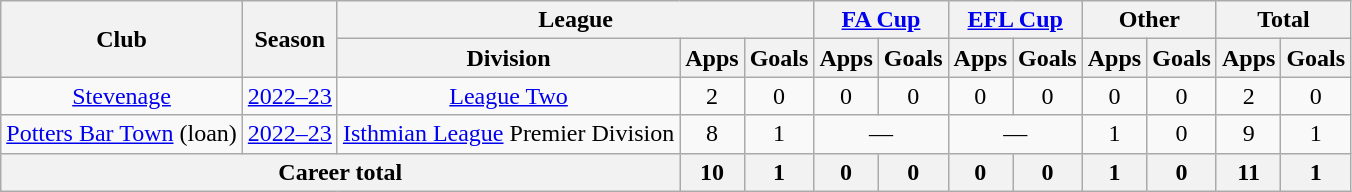<table class="wikitable" style="text-align:center">
<tr>
<th rowspan="2">Club</th>
<th rowspan="2">Season</th>
<th colspan="3">League</th>
<th colspan="2"><a href='#'>FA Cup</a></th>
<th colspan="2"><a href='#'>EFL Cup</a></th>
<th colspan="2">Other</th>
<th colspan="2">Total</th>
</tr>
<tr>
<th>Division</th>
<th>Apps</th>
<th>Goals</th>
<th>Apps</th>
<th>Goals</th>
<th>Apps</th>
<th>Goals</th>
<th>Apps</th>
<th>Goals</th>
<th>Apps</th>
<th>Goals</th>
</tr>
<tr>
<td rowspan="1"><a href='#'>Stevenage</a></td>
<td><a href='#'>2022–23</a></td>
<td><a href='#'>League Two</a></td>
<td>2</td>
<td>0</td>
<td>0</td>
<td>0</td>
<td>0</td>
<td>0</td>
<td>0</td>
<td>0</td>
<td>2</td>
<td>0</td>
</tr>
<tr>
<td><a href='#'>Potters Bar Town</a> (loan)</td>
<td><a href='#'>2022–23</a></td>
<td><a href='#'>Isthmian League</a> Premier Division</td>
<td>8</td>
<td>1</td>
<td colspan="2">—</td>
<td colspan="2">—</td>
<td>1</td>
<td>0</td>
<td>9</td>
<td>1</td>
</tr>
<tr>
<th colspan="3">Career total</th>
<th>10</th>
<th>1</th>
<th>0</th>
<th>0</th>
<th>0</th>
<th>0</th>
<th>1</th>
<th>0</th>
<th>11</th>
<th>1</th>
</tr>
</table>
